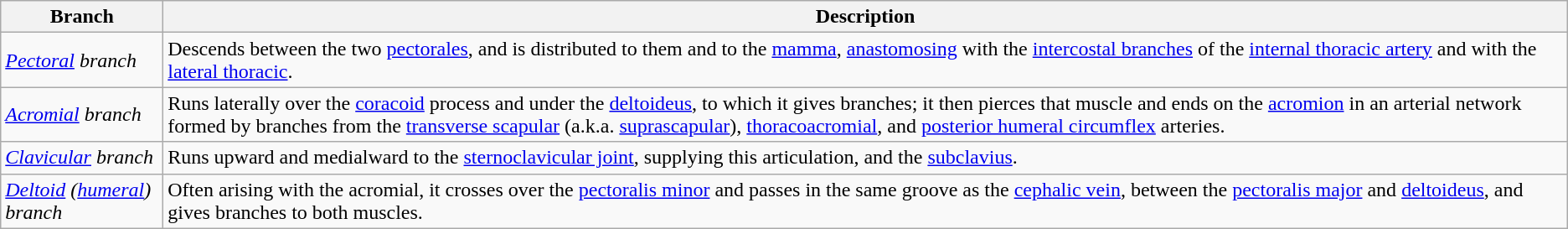<table class="wikitable">
<tr>
<th>Branch</th>
<th>Description</th>
</tr>
<tr>
<td><em><a href='#'>Pectoral</a> branch</em></td>
<td>Descends between the two <a href='#'>pectorales</a>, and is distributed to them and to the <a href='#'>mamma</a>, <a href='#'>anastomosing</a> with the <a href='#'>intercostal branches</a> of the <a href='#'>internal thoracic artery</a> and with the <a href='#'>lateral thoracic</a>.</td>
</tr>
<tr>
<td><em><a href='#'>Acromial</a> branch</em></td>
<td>Runs laterally over the <a href='#'>coracoid</a> process and under the <a href='#'>deltoideus</a>, to which it gives branches; it then pierces that muscle and ends on the <a href='#'>acromion</a> in an arterial network formed by branches from the <a href='#'>transverse scapular</a> (a.k.a. <a href='#'>suprascapular</a>), <a href='#'>thoracoacromial</a>, and <a href='#'>posterior humeral circumflex</a> arteries.</td>
</tr>
<tr>
<td><em><a href='#'>Clavicular</a> branch</em></td>
<td>Runs upward and medialward to the <a href='#'>sternoclavicular joint</a>, supplying this articulation, and the <a href='#'>subclavius</a>.</td>
</tr>
<tr>
<td><em><a href='#'>Deltoid</a> (<a href='#'>humeral</a>) branch</em></td>
<td>Often arising with the acromial, it crosses over the <a href='#'>pectoralis minor</a> and passes in the same groove as the <a href='#'>cephalic vein</a>, between the <a href='#'>pectoralis major</a> and <a href='#'>deltoideus</a>, and gives branches to both muscles.</td>
</tr>
</table>
